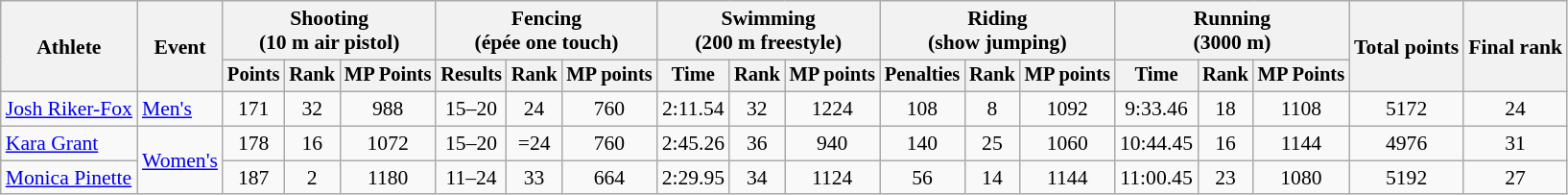<table class="wikitable" style="font-size:90%">
<tr>
<th rowspan="2">Athlete</th>
<th rowspan="2">Event</th>
<th colspan=3>Shooting<br><span>(10 m air pistol)</span></th>
<th colspan=3>Fencing<br><span>(épée one touch)</span></th>
<th colspan=3>Swimming<br><span>(200 m freestyle)</span></th>
<th colspan=3>Riding<br><span>(show jumping)</span></th>
<th colspan=3>Running<br><span>(3000 m)</span></th>
<th rowspan=2>Total points</th>
<th rowspan=2>Final rank</th>
</tr>
<tr style="font-size:95%">
<th>Points</th>
<th>Rank</th>
<th>MP Points</th>
<th>Results</th>
<th>Rank</th>
<th>MP points</th>
<th>Time</th>
<th>Rank</th>
<th>MP points</th>
<th>Penalties</th>
<th>Rank</th>
<th>MP points</th>
<th>Time</th>
<th>Rank</th>
<th>MP Points</th>
</tr>
<tr align=center>
<td align=left><a href='#'>Josh Riker-Fox</a></td>
<td align=left><a href='#'>Men's</a></td>
<td>171</td>
<td>32</td>
<td>988</td>
<td>15–20</td>
<td>24</td>
<td>760</td>
<td>2:11.54</td>
<td>32</td>
<td>1224</td>
<td>108</td>
<td>8</td>
<td>1092</td>
<td>9:33.46</td>
<td>18</td>
<td>1108</td>
<td>5172</td>
<td>24</td>
</tr>
<tr align=center>
<td align=left><a href='#'>Kara Grant</a></td>
<td align=left rowspan=2><a href='#'>Women's</a></td>
<td>178</td>
<td>16</td>
<td>1072</td>
<td>15–20</td>
<td>=24</td>
<td>760</td>
<td>2:45.26</td>
<td>36</td>
<td>940</td>
<td>140</td>
<td>25</td>
<td>1060</td>
<td>10:44.45</td>
<td>16</td>
<td>1144</td>
<td>4976</td>
<td>31</td>
</tr>
<tr align=center>
<td align=left><a href='#'>Monica Pinette</a></td>
<td>187</td>
<td>2</td>
<td>1180</td>
<td>11–24</td>
<td>33</td>
<td>664</td>
<td>2:29.95</td>
<td>34</td>
<td>1124</td>
<td>56</td>
<td>14</td>
<td>1144</td>
<td>11:00.45</td>
<td>23</td>
<td>1080</td>
<td>5192</td>
<td>27</td>
</tr>
</table>
